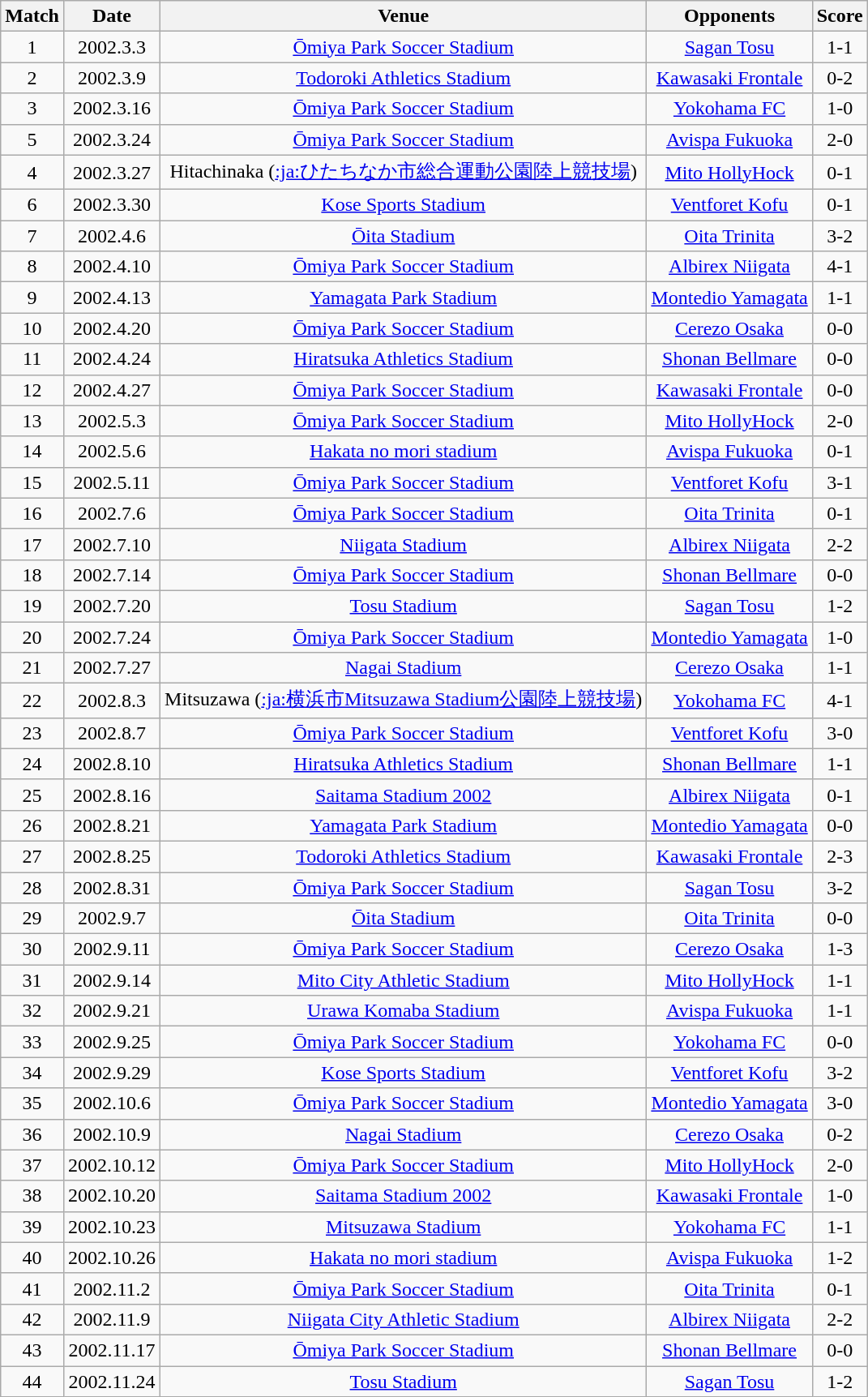<table class="wikitable" style="text-align:center;">
<tr>
<th>Match</th>
<th>Date</th>
<th>Venue</th>
<th>Opponents</th>
<th>Score</th>
</tr>
<tr>
<td>1</td>
<td>2002.3.3</td>
<td><a href='#'>Ōmiya Park Soccer Stadium</a></td>
<td><a href='#'>Sagan Tosu</a></td>
<td>1-1</td>
</tr>
<tr>
<td>2</td>
<td>2002.3.9</td>
<td><a href='#'>Todoroki Athletics Stadium</a></td>
<td><a href='#'>Kawasaki Frontale</a></td>
<td>0-2</td>
</tr>
<tr>
<td>3</td>
<td>2002.3.16</td>
<td><a href='#'>Ōmiya Park Soccer Stadium</a></td>
<td><a href='#'>Yokohama FC</a></td>
<td>1-0</td>
</tr>
<tr>
<td>5</td>
<td>2002.3.24</td>
<td><a href='#'>Ōmiya Park Soccer Stadium</a></td>
<td><a href='#'>Avispa Fukuoka</a></td>
<td>2-0</td>
</tr>
<tr>
<td>4</td>
<td>2002.3.27</td>
<td>Hitachinaka (<a href='#'>:ja:ひたちなか市総合運動公園陸上競技場</a>)</td>
<td><a href='#'>Mito HollyHock</a></td>
<td>0-1</td>
</tr>
<tr>
<td>6</td>
<td>2002.3.30</td>
<td><a href='#'>Kose Sports Stadium</a></td>
<td><a href='#'>Ventforet Kofu</a></td>
<td>0-1</td>
</tr>
<tr>
<td>7</td>
<td>2002.4.6</td>
<td><a href='#'>Ōita Stadium</a></td>
<td><a href='#'>Oita Trinita</a></td>
<td>3-2</td>
</tr>
<tr>
<td>8</td>
<td>2002.4.10</td>
<td><a href='#'>Ōmiya Park Soccer Stadium</a></td>
<td><a href='#'>Albirex Niigata</a></td>
<td>4-1</td>
</tr>
<tr>
<td>9</td>
<td>2002.4.13</td>
<td><a href='#'>Yamagata Park Stadium</a></td>
<td><a href='#'>Montedio Yamagata</a></td>
<td>1-1</td>
</tr>
<tr>
<td>10</td>
<td>2002.4.20</td>
<td><a href='#'>Ōmiya Park Soccer Stadium</a></td>
<td><a href='#'>Cerezo Osaka</a></td>
<td>0-0</td>
</tr>
<tr>
<td>11</td>
<td>2002.4.24</td>
<td><a href='#'>Hiratsuka Athletics Stadium</a></td>
<td><a href='#'>Shonan Bellmare</a></td>
<td>0-0</td>
</tr>
<tr>
<td>12</td>
<td>2002.4.27</td>
<td><a href='#'>Ōmiya Park Soccer Stadium</a></td>
<td><a href='#'>Kawasaki Frontale</a></td>
<td>0-0</td>
</tr>
<tr>
<td>13</td>
<td>2002.5.3</td>
<td><a href='#'>Ōmiya Park Soccer Stadium</a></td>
<td><a href='#'>Mito HollyHock</a></td>
<td>2-0</td>
</tr>
<tr>
<td>14</td>
<td>2002.5.6</td>
<td><a href='#'>Hakata no mori stadium</a></td>
<td><a href='#'>Avispa Fukuoka</a></td>
<td>0-1</td>
</tr>
<tr>
<td>15</td>
<td>2002.5.11</td>
<td><a href='#'>Ōmiya Park Soccer Stadium</a></td>
<td><a href='#'>Ventforet Kofu</a></td>
<td>3-1</td>
</tr>
<tr>
<td>16</td>
<td>2002.7.6</td>
<td><a href='#'>Ōmiya Park Soccer Stadium</a></td>
<td><a href='#'>Oita Trinita</a></td>
<td>0-1</td>
</tr>
<tr>
<td>17</td>
<td>2002.7.10</td>
<td><a href='#'>Niigata Stadium</a></td>
<td><a href='#'>Albirex Niigata</a></td>
<td>2-2</td>
</tr>
<tr>
<td>18</td>
<td>2002.7.14</td>
<td><a href='#'>Ōmiya Park Soccer Stadium</a></td>
<td><a href='#'>Shonan Bellmare</a></td>
<td>0-0</td>
</tr>
<tr>
<td>19</td>
<td>2002.7.20</td>
<td><a href='#'>Tosu Stadium</a></td>
<td><a href='#'>Sagan Tosu</a></td>
<td>1-2</td>
</tr>
<tr>
<td>20</td>
<td>2002.7.24</td>
<td><a href='#'>Ōmiya Park Soccer Stadium</a></td>
<td><a href='#'>Montedio Yamagata</a></td>
<td>1-0</td>
</tr>
<tr>
<td>21</td>
<td>2002.7.27</td>
<td><a href='#'>Nagai Stadium</a></td>
<td><a href='#'>Cerezo Osaka</a></td>
<td>1-1</td>
</tr>
<tr>
<td>22</td>
<td>2002.8.3</td>
<td>Mitsuzawa (<a href='#'>:ja:横浜市Mitsuzawa Stadium公園陸上競技場</a>)</td>
<td><a href='#'>Yokohama FC</a></td>
<td>4-1</td>
</tr>
<tr>
<td>23</td>
<td>2002.8.7</td>
<td><a href='#'>Ōmiya Park Soccer Stadium</a></td>
<td><a href='#'>Ventforet Kofu</a></td>
<td>3-0</td>
</tr>
<tr>
<td>24</td>
<td>2002.8.10</td>
<td><a href='#'>Hiratsuka Athletics Stadium</a></td>
<td><a href='#'>Shonan Bellmare</a></td>
<td>1-1</td>
</tr>
<tr>
<td>25</td>
<td>2002.8.16</td>
<td><a href='#'>Saitama Stadium 2002</a></td>
<td><a href='#'>Albirex Niigata</a></td>
<td>0-1</td>
</tr>
<tr>
<td>26</td>
<td>2002.8.21</td>
<td><a href='#'>Yamagata Park Stadium</a></td>
<td><a href='#'>Montedio Yamagata</a></td>
<td>0-0</td>
</tr>
<tr>
<td>27</td>
<td>2002.8.25</td>
<td><a href='#'>Todoroki Athletics Stadium</a></td>
<td><a href='#'>Kawasaki Frontale</a></td>
<td>2-3</td>
</tr>
<tr>
<td>28</td>
<td>2002.8.31</td>
<td><a href='#'>Ōmiya Park Soccer Stadium</a></td>
<td><a href='#'>Sagan Tosu</a></td>
<td>3-2</td>
</tr>
<tr>
<td>29</td>
<td>2002.9.7</td>
<td><a href='#'>Ōita Stadium</a></td>
<td><a href='#'>Oita Trinita</a></td>
<td>0-0</td>
</tr>
<tr>
<td>30</td>
<td>2002.9.11</td>
<td><a href='#'>Ōmiya Park Soccer Stadium</a></td>
<td><a href='#'>Cerezo Osaka</a></td>
<td>1-3</td>
</tr>
<tr>
<td>31</td>
<td>2002.9.14</td>
<td><a href='#'>Mito City Athletic Stadium</a></td>
<td><a href='#'>Mito HollyHock</a></td>
<td>1-1</td>
</tr>
<tr>
<td>32</td>
<td>2002.9.21</td>
<td><a href='#'>Urawa Komaba Stadium</a></td>
<td><a href='#'>Avispa Fukuoka</a></td>
<td>1-1</td>
</tr>
<tr>
<td>33</td>
<td>2002.9.25</td>
<td><a href='#'>Ōmiya Park Soccer Stadium</a></td>
<td><a href='#'>Yokohama FC</a></td>
<td>0-0</td>
</tr>
<tr>
<td>34</td>
<td>2002.9.29</td>
<td><a href='#'>Kose Sports Stadium</a></td>
<td><a href='#'>Ventforet Kofu</a></td>
<td>3-2</td>
</tr>
<tr>
<td>35</td>
<td>2002.10.6</td>
<td><a href='#'>Ōmiya Park Soccer Stadium</a></td>
<td><a href='#'>Montedio Yamagata</a></td>
<td>3-0</td>
</tr>
<tr>
<td>36</td>
<td>2002.10.9</td>
<td><a href='#'>Nagai Stadium</a></td>
<td><a href='#'>Cerezo Osaka</a></td>
<td>0-2</td>
</tr>
<tr>
<td>37</td>
<td>2002.10.12</td>
<td><a href='#'>Ōmiya Park Soccer Stadium</a></td>
<td><a href='#'>Mito HollyHock</a></td>
<td>2-0</td>
</tr>
<tr>
<td>38</td>
<td>2002.10.20</td>
<td><a href='#'>Saitama Stadium 2002</a></td>
<td><a href='#'>Kawasaki Frontale</a></td>
<td>1-0</td>
</tr>
<tr>
<td>39</td>
<td>2002.10.23</td>
<td><a href='#'>Mitsuzawa Stadium</a></td>
<td><a href='#'>Yokohama FC</a></td>
<td>1-1</td>
</tr>
<tr>
<td>40</td>
<td>2002.10.26</td>
<td><a href='#'>Hakata no mori stadium</a></td>
<td><a href='#'>Avispa Fukuoka</a></td>
<td>1-2</td>
</tr>
<tr>
<td>41</td>
<td>2002.11.2</td>
<td><a href='#'>Ōmiya Park Soccer Stadium</a></td>
<td><a href='#'>Oita Trinita</a></td>
<td>0-1</td>
</tr>
<tr>
<td>42</td>
<td>2002.11.9</td>
<td><a href='#'>Niigata City Athletic Stadium</a></td>
<td><a href='#'>Albirex Niigata</a></td>
<td>2-2</td>
</tr>
<tr>
<td>43</td>
<td>2002.11.17</td>
<td><a href='#'>Ōmiya Park Soccer Stadium</a></td>
<td><a href='#'>Shonan Bellmare</a></td>
<td>0-0</td>
</tr>
<tr>
<td>44</td>
<td>2002.11.24</td>
<td><a href='#'>Tosu Stadium</a></td>
<td><a href='#'>Sagan Tosu</a></td>
<td>1-2</td>
</tr>
</table>
